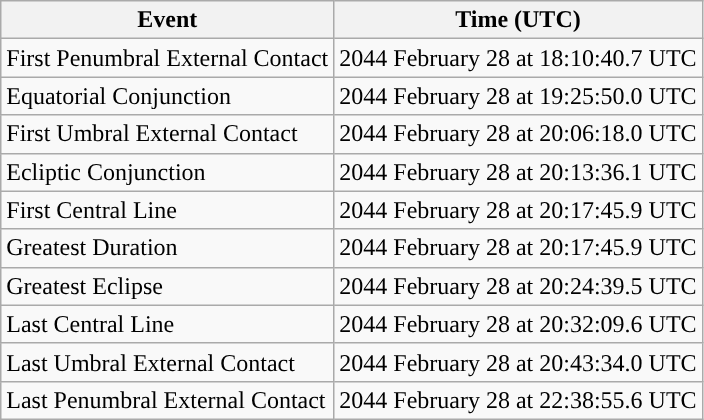<table class="wikitable">
<tr>
<th>Event</th>
<th>Time (UTC)</th>
</tr>
<tr>
<td>First Penumbral External Contact</td>
<td>2044 February 28 at 18:10:40.7 UTC</td>
</tr>
<tr>
<td>Equatorial Conjunction</td>
<td>2044 February 28 at 19:25:50.0 UTC</td>
</tr>
<tr>
<td>First Umbral External Contact</td>
<td>2044 February 28 at 20:06:18.0 UTC</td>
</tr>
<tr>
<td>Ecliptic Conjunction</td>
<td>2044 February 28 at 20:13:36.1 UTC</td>
</tr>
<tr>
<td>First Central Line</td>
<td>2044 February 28 at 20:17:45.9 UTC</td>
</tr>
<tr>
<td>Greatest Duration</td>
<td>2044 February 28 at 20:17:45.9 UTC</td>
</tr>
<tr>
<td>Greatest Eclipse</td>
<td>2044 February 28 at 20:24:39.5 UTC</td>
</tr>
<tr>
<td>Last Central Line</td>
<td>2044 February 28 at 20:32:09.6 UTC</td>
</tr>
<tr>
<td>Last Umbral External Contact</td>
<td>2044 February 28 at 20:43:34.0 UTC</td>
</tr>
<tr>
<td>Last Penumbral External Contact</td>
<td>2044 February 28 at 22:38:55.6 UTC</td>
</tr>
</table>
